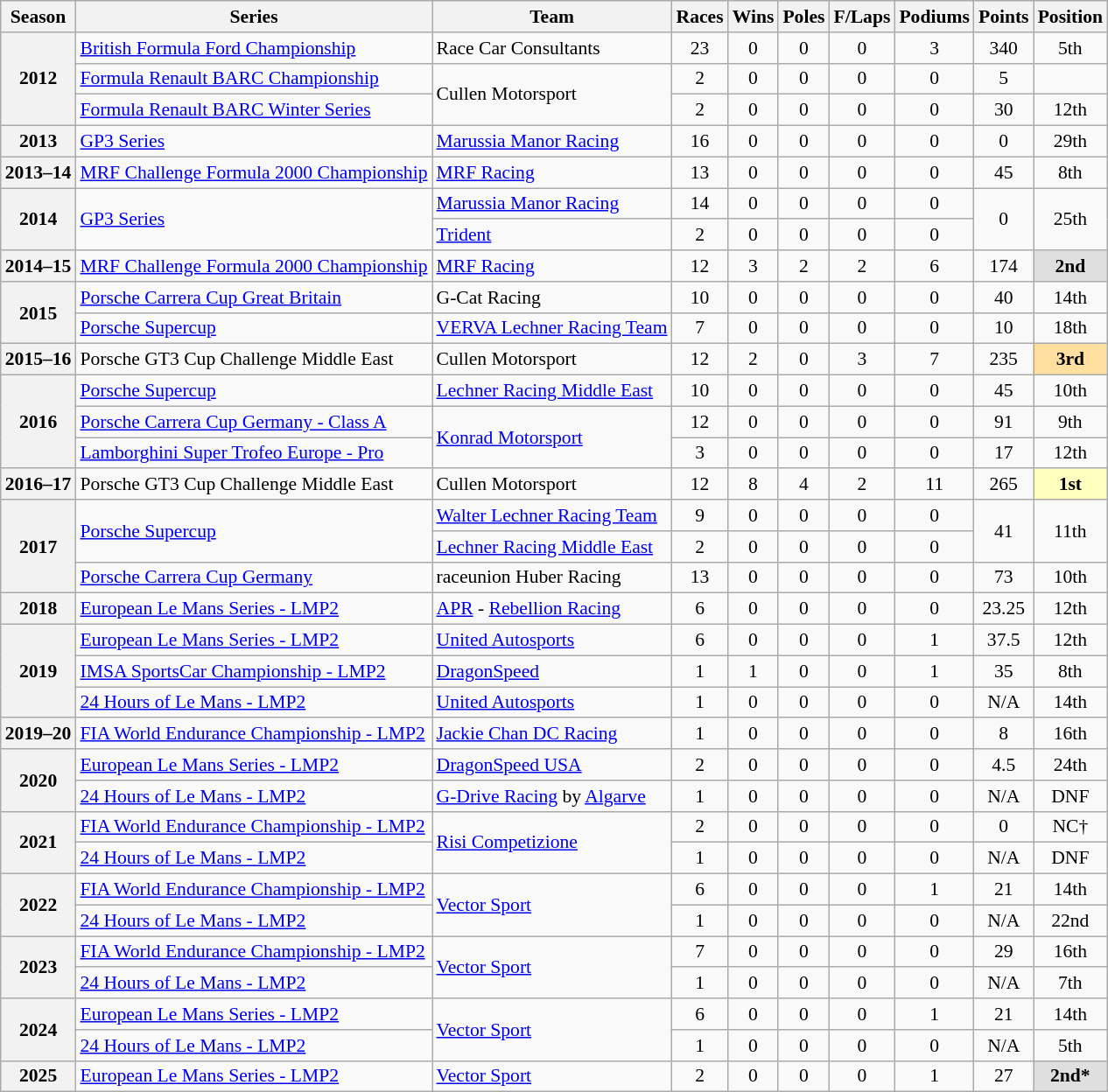<table class="wikitable" style="font-size: 90%; text-align:center">
<tr>
<th>Season</th>
<th>Series</th>
<th>Team</th>
<th>Races</th>
<th>Wins</th>
<th>Poles</th>
<th>F/Laps</th>
<th>Podiums</th>
<th>Points</th>
<th>Position</th>
</tr>
<tr>
<th rowspan="3">2012</th>
<td align="left"><a href='#'>British Formula Ford Championship</a></td>
<td align="left">Race Car Consultants</td>
<td>23</td>
<td>0</td>
<td>0</td>
<td>0</td>
<td>3</td>
<td>340</td>
<td>5th</td>
</tr>
<tr>
<td align="left"><a href='#'>Formula Renault BARC Championship</a></td>
<td rowspan="2"  align="left">Cullen Motorsport</td>
<td>2</td>
<td>0</td>
<td>0</td>
<td>0</td>
<td>0</td>
<td>5</td>
<td></td>
</tr>
<tr>
<td align="left"><a href='#'>Formula Renault BARC Winter Series</a></td>
<td>2</td>
<td>0</td>
<td>0</td>
<td>0</td>
<td>0</td>
<td>30</td>
<td>12th</td>
</tr>
<tr>
<th>2013</th>
<td align="left"><a href='#'>GP3 Series</a></td>
<td align="left"><a href='#'>Marussia Manor Racing</a></td>
<td>16</td>
<td>0</td>
<td>0</td>
<td>0</td>
<td>0</td>
<td>0</td>
<td>29th</td>
</tr>
<tr>
<th>2013–14</th>
<td align="left"><a href='#'>MRF Challenge Formula 2000 Championship</a></td>
<td align="left"><a href='#'>MRF Racing</a></td>
<td>13</td>
<td>0</td>
<td>0</td>
<td>0</td>
<td>0</td>
<td>45</td>
<td>8th</td>
</tr>
<tr>
<th rowspan="2">2014</th>
<td rowspan="2"  align="left"><a href='#'>GP3 Series</a></td>
<td align="left"><a href='#'>Marussia Manor Racing</a></td>
<td>14</td>
<td>0</td>
<td>0</td>
<td>0</td>
<td>0</td>
<td rowspan="2">0</td>
<td rowspan="2">25th</td>
</tr>
<tr>
<td align="left"><a href='#'>Trident</a></td>
<td>2</td>
<td>0</td>
<td>0</td>
<td>0</td>
<td>0</td>
</tr>
<tr>
<th>2014–15</th>
<td align="left"><a href='#'>MRF Challenge Formula 2000 Championship</a></td>
<td align="left"><a href='#'>MRF Racing</a></td>
<td>12</td>
<td>3</td>
<td>2</td>
<td>2</td>
<td>6</td>
<td>174</td>
<td style="background:#DFDFDF;"><strong>2nd</strong></td>
</tr>
<tr>
<th rowspan="2">2015</th>
<td align="left"><a href='#'>Porsche Carrera Cup Great Britain</a></td>
<td align="left">G-Cat Racing</td>
<td>10</td>
<td>0</td>
<td>0</td>
<td>0</td>
<td>0</td>
<td>40</td>
<td>14th</td>
</tr>
<tr>
<td align="left"><a href='#'>Porsche Supercup</a></td>
<td align="left"><a href='#'>VERVA Lechner Racing Team</a></td>
<td>7</td>
<td>0</td>
<td>0</td>
<td>0</td>
<td>0</td>
<td>10</td>
<td>18th</td>
</tr>
<tr>
<th>2015–16</th>
<td align="left">Porsche GT3 Cup Challenge Middle East</td>
<td align="left">Cullen Motorsport</td>
<td>12</td>
<td>2</td>
<td>0</td>
<td>3</td>
<td>7</td>
<td>235</td>
<td style="background:#FFDF9F;"><strong>3rd</strong></td>
</tr>
<tr>
<th rowspan="3">2016</th>
<td align="left"><a href='#'>Porsche Supercup</a></td>
<td align="left"><a href='#'>Lechner Racing Middle East</a></td>
<td>10</td>
<td>0</td>
<td>0</td>
<td>0</td>
<td>0</td>
<td>45</td>
<td>10th</td>
</tr>
<tr>
<td align="left"><a href='#'>Porsche Carrera Cup Germany - Class A</a></td>
<td rowspan="2"  align="left"><a href='#'>Konrad Motorsport</a></td>
<td>12</td>
<td>0</td>
<td>0</td>
<td>0</td>
<td>0</td>
<td>91</td>
<td>9th</td>
</tr>
<tr>
<td align="left"><a href='#'>Lamborghini Super Trofeo Europe - Pro</a></td>
<td>3</td>
<td>0</td>
<td>0</td>
<td>0</td>
<td>0</td>
<td>17</td>
<td>12th</td>
</tr>
<tr>
<th>2016–17</th>
<td align="left">Porsche GT3 Cup Challenge Middle East</td>
<td align="left">Cullen Motorsport</td>
<td>12</td>
<td>8</td>
<td>4</td>
<td>2</td>
<td>11</td>
<td>265</td>
<td style="background:#FFFFBF;"><strong>1st</strong></td>
</tr>
<tr>
<th rowspan="3">2017</th>
<td rowspan="2"  align="left"><a href='#'>Porsche Supercup</a></td>
<td align="left"><a href='#'>Walter Lechner Racing Team</a></td>
<td>9</td>
<td>0</td>
<td>0</td>
<td>0</td>
<td>0</td>
<td rowspan="2">41</td>
<td rowspan="2">11th</td>
</tr>
<tr>
<td align="left"><a href='#'>Lechner Racing Middle East</a></td>
<td>2</td>
<td>0</td>
<td>0</td>
<td>0</td>
<td>0</td>
</tr>
<tr>
<td align="left"><a href='#'>Porsche Carrera Cup Germany</a></td>
<td align="left">raceunion Huber Racing</td>
<td>13</td>
<td>0</td>
<td>0</td>
<td>0</td>
<td>0</td>
<td>73</td>
<td>10th</td>
</tr>
<tr>
<th>2018</th>
<td align="left"><a href='#'>European Le Mans Series - LMP2</a></td>
<td align="left"><a href='#'>APR</a> - <a href='#'>Rebellion Racing</a></td>
<td>6</td>
<td>0</td>
<td>0</td>
<td>0</td>
<td>0</td>
<td>23.25</td>
<td>12th</td>
</tr>
<tr>
<th rowspan="3">2019</th>
<td align="left"><a href='#'>European Le Mans Series - LMP2</a></td>
<td align="left"><a href='#'>United Autosports</a></td>
<td>6</td>
<td>0</td>
<td>0</td>
<td>0</td>
<td>1</td>
<td>37.5</td>
<td>12th</td>
</tr>
<tr>
<td align="left"><a href='#'>IMSA SportsCar Championship - LMP2</a></td>
<td align="left"><a href='#'>DragonSpeed</a></td>
<td>1</td>
<td>1</td>
<td>0</td>
<td>0</td>
<td>1</td>
<td>35</td>
<td>8th</td>
</tr>
<tr>
<td align="left"><a href='#'>24 Hours of Le Mans - LMP2</a></td>
<td align="left"><a href='#'>United Autosports</a></td>
<td>1</td>
<td>0</td>
<td>0</td>
<td>0</td>
<td>0</td>
<td>N/A</td>
<td>14th</td>
</tr>
<tr>
<th>2019–20</th>
<td align="left"><a href='#'>FIA World Endurance Championship - LMP2</a></td>
<td align="left"><a href='#'>Jackie Chan DC Racing</a></td>
<td>1</td>
<td>0</td>
<td>0</td>
<td>0</td>
<td>0</td>
<td>8</td>
<td>16th</td>
</tr>
<tr>
<th rowspan="2">2020</th>
<td align="left"><a href='#'>European Le Mans Series - LMP2</a></td>
<td align="left"><a href='#'>DragonSpeed USA</a></td>
<td>2</td>
<td>0</td>
<td>0</td>
<td>0</td>
<td>0</td>
<td>4.5</td>
<td>24th</td>
</tr>
<tr>
<td align="left"><a href='#'>24 Hours of Le Mans - LMP2</a></td>
<td align="left"><a href='#'>G-Drive Racing</a> by <a href='#'>Algarve</a></td>
<td>1</td>
<td>0</td>
<td>0</td>
<td>0</td>
<td>0</td>
<td>N/A</td>
<td>DNF</td>
</tr>
<tr>
<th rowspan="2">2021</th>
<td align="left"><a href='#'>FIA World Endurance Championship - LMP2</a></td>
<td rowspan="2" align="left"><a href='#'>Risi Competizione</a></td>
<td>2</td>
<td>0</td>
<td>0</td>
<td>0</td>
<td>0</td>
<td>0</td>
<td>NC†</td>
</tr>
<tr>
<td align="left"><a href='#'>24 Hours of Le Mans - LMP2</a></td>
<td>1</td>
<td>0</td>
<td>0</td>
<td>0</td>
<td>0</td>
<td>N/A</td>
<td>DNF</td>
</tr>
<tr>
<th rowspan="2">2022</th>
<td align="left"><a href='#'>FIA World Endurance Championship - LMP2</a></td>
<td rowspan="2" align="left"><a href='#'>Vector Sport</a></td>
<td>6</td>
<td>0</td>
<td>0</td>
<td>0</td>
<td>1</td>
<td>21</td>
<td>14th</td>
</tr>
<tr>
<td align="left"><a href='#'>24 Hours of Le Mans - LMP2</a></td>
<td>1</td>
<td>0</td>
<td>0</td>
<td>0</td>
<td>0</td>
<td>N/A</td>
<td>22nd</td>
</tr>
<tr>
<th rowspan="2">2023</th>
<td align="left"><a href='#'>FIA World Endurance Championship - LMP2</a></td>
<td rowspan="2" align="left"><a href='#'>Vector Sport</a></td>
<td>7</td>
<td>0</td>
<td>0</td>
<td>0</td>
<td>0</td>
<td>29</td>
<td>16th</td>
</tr>
<tr>
<td align=left><a href='#'>24 Hours of Le Mans - LMP2</a></td>
<td>1</td>
<td>0</td>
<td>0</td>
<td>0</td>
<td>0</td>
<td>N/A</td>
<td>7th</td>
</tr>
<tr>
<th rowspan="2">2024</th>
<td align=left><a href='#'>European Le Mans Series - LMP2</a></td>
<td align=left rowspan="2"><a href='#'>Vector Sport</a></td>
<td>6</td>
<td>0</td>
<td>0</td>
<td>0</td>
<td>1</td>
<td>21</td>
<td>14th</td>
</tr>
<tr>
<td align=left><a href='#'>24 Hours of Le Mans - LMP2</a></td>
<td>1</td>
<td>0</td>
<td>0</td>
<td>0</td>
<td>0</td>
<td>N/A</td>
<td>5th</td>
</tr>
<tr>
<th>2025</th>
<td align=left><a href='#'>European Le Mans Series - LMP2</a></td>
<td align=left><a href='#'>Vector Sport</a></td>
<td>2</td>
<td>0</td>
<td>0</td>
<td>0</td>
<td>1</td>
<td>27</td>
<td style="background:#DFDFDF;"><strong>2nd*</strong></td>
</tr>
</table>
